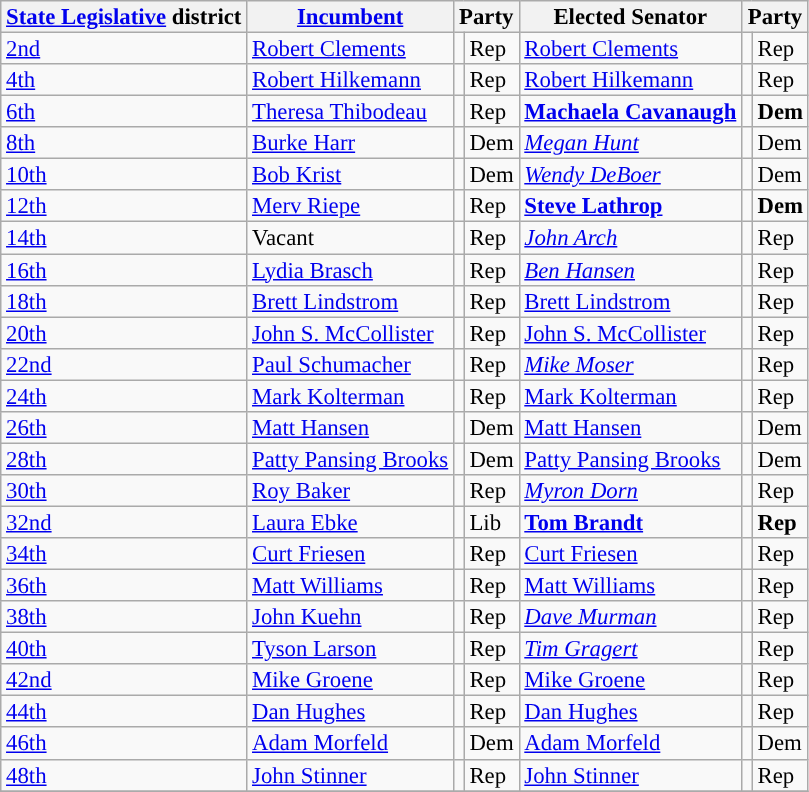<table class="sortable wikitable" style="font-size:95%;line-height:14px;">
<tr>
<th class="sortable"><a href='#'>State Legislative</a> district</th>
<th class="unsortable"><a href='#'>Incumbent</a></th>
<th colspan="2">Party</th>
<th class="unsortable">Elected Senator</th>
<th colspan="2">Party</th>
</tr>
<tr>
<td><a href='#'>2nd</a></td>
<td><a href='#'>Robert Clements</a></td>
<td style="background:"></td>
<td>Rep</td>
<td><a href='#'>Robert Clements</a></td>
<td style="background:"></td>
<td>Rep</td>
</tr>
<tr>
<td><a href='#'>4th</a></td>
<td><a href='#'>Robert Hilkemann</a></td>
<td style="background:"></td>
<td>Rep</td>
<td><a href='#'>Robert Hilkemann</a></td>
<td style="background:"></td>
<td>Rep</td>
</tr>
<tr>
<td><a href='#'>6th</a></td>
<td><a href='#'>Theresa Thibodeau</a></td>
<td style="background:"></td>
<td>Rep</td>
<td><strong><a href='#'>Machaela Cavanaugh</a></strong></td>
<td style="background:"></td>
<td><strong>Dem</strong></td>
</tr>
<tr>
<td><a href='#'>8th</a></td>
<td><a href='#'>Burke Harr</a></td>
<td style="background:"></td>
<td>Dem</td>
<td><em><a href='#'>Megan Hunt</a></em></td>
<td style="background:"></td>
<td>Dem</td>
</tr>
<tr>
<td><a href='#'>10th</a></td>
<td><a href='#'>Bob Krist</a></td>
<td style="background:"></td>
<td>Dem</td>
<td><em><a href='#'>Wendy DeBoer</a></em></td>
<td style="background:"></td>
<td>Dem</td>
</tr>
<tr>
<td><a href='#'>12th</a></td>
<td><a href='#'>Merv Riepe</a></td>
<td style="background:"></td>
<td>Rep</td>
<td><strong><a href='#'>Steve Lathrop</a></strong></td>
<td style="background:"></td>
<td><strong>Dem</strong></td>
</tr>
<tr>
<td><a href='#'>14th</a></td>
<td>Vacant</td>
<td style="background:"></td>
<td>Rep</td>
<td><em><a href='#'>John Arch</a></em></td>
<td style="background:"></td>
<td>Rep</td>
</tr>
<tr>
<td><a href='#'>16th</a></td>
<td><a href='#'>Lydia Brasch</a></td>
<td style="background:"></td>
<td>Rep</td>
<td><em><a href='#'>Ben Hansen</a></em></td>
<td style="background:"></td>
<td>Rep</td>
</tr>
<tr>
<td><a href='#'>18th</a></td>
<td><a href='#'>Brett Lindstrom</a></td>
<td style="background:"></td>
<td>Rep</td>
<td><a href='#'>Brett Lindstrom</a></td>
<td style="background:"></td>
<td>Rep</td>
</tr>
<tr>
<td><a href='#'>20th</a></td>
<td><a href='#'>John S. McCollister</a></td>
<td style="background:"></td>
<td>Rep</td>
<td><a href='#'>John S. McCollister</a></td>
<td style="background:"></td>
<td>Rep</td>
</tr>
<tr>
<td><a href='#'>22nd</a></td>
<td><a href='#'>Paul Schumacher</a></td>
<td style="background:"></td>
<td>Rep</td>
<td><em><a href='#'>Mike Moser</a></em></td>
<td style="background:"></td>
<td>Rep</td>
</tr>
<tr>
<td><a href='#'>24th</a></td>
<td><a href='#'>Mark Kolterman</a></td>
<td style="background:"></td>
<td>Rep</td>
<td><a href='#'>Mark Kolterman</a></td>
<td style="background:"></td>
<td>Rep</td>
</tr>
<tr>
<td><a href='#'>26th</a></td>
<td><a href='#'>Matt Hansen</a></td>
<td style="background:"></td>
<td>Dem</td>
<td><a href='#'>Matt Hansen</a></td>
<td style="background:"></td>
<td>Dem</td>
</tr>
<tr>
<td><a href='#'>28th</a></td>
<td><a href='#'>Patty Pansing Brooks</a></td>
<td style="background:"></td>
<td>Dem</td>
<td><a href='#'>Patty Pansing Brooks</a></td>
<td style="background:"></td>
<td>Dem</td>
</tr>
<tr>
<td><a href='#'>30th</a></td>
<td><a href='#'>Roy Baker</a></td>
<td style="background:"></td>
<td>Rep</td>
<td><em><a href='#'>Myron Dorn</a></em></td>
<td style="background:"></td>
<td>Rep</td>
</tr>
<tr>
<td><a href='#'>32nd</a></td>
<td><a href='#'>Laura Ebke</a></td>
<td style="background:"></td>
<td>Lib</td>
<td><strong><a href='#'>Tom Brandt</a></strong></td>
<td style="background:"></td>
<td><strong>Rep</strong></td>
</tr>
<tr>
<td><a href='#'>34th</a></td>
<td><a href='#'>Curt Friesen</a></td>
<td style="background:"></td>
<td>Rep</td>
<td><a href='#'>Curt Friesen</a></td>
<td style="background:"></td>
<td>Rep</td>
</tr>
<tr>
<td><a href='#'>36th</a></td>
<td><a href='#'>Matt Williams</a></td>
<td style="background:"></td>
<td>Rep</td>
<td><a href='#'>Matt Williams</a></td>
<td style="background:"></td>
<td>Rep</td>
</tr>
<tr>
<td><a href='#'>38th</a></td>
<td><a href='#'>John Kuehn</a></td>
<td style="background:"></td>
<td>Rep</td>
<td><em><a href='#'>Dave Murman</a></em></td>
<td style="background:"></td>
<td>Rep</td>
</tr>
<tr>
<td><a href='#'>40th</a></td>
<td><a href='#'>Tyson Larson</a></td>
<td style="background:"></td>
<td>Rep</td>
<td><em><a href='#'>Tim Gragert</a></em></td>
<td style="background:"></td>
<td>Rep</td>
</tr>
<tr>
<td><a href='#'>42nd</a></td>
<td><a href='#'>Mike Groene</a></td>
<td style="background:"></td>
<td>Rep</td>
<td><a href='#'>Mike Groene</a></td>
<td style="background:"></td>
<td>Rep</td>
</tr>
<tr>
<td><a href='#'>44th</a></td>
<td><a href='#'>Dan Hughes</a></td>
<td style="background:"></td>
<td>Rep</td>
<td><a href='#'>Dan Hughes</a></td>
<td style="background:"></td>
<td>Rep</td>
</tr>
<tr>
<td><a href='#'>46th</a></td>
<td><a href='#'>Adam Morfeld</a></td>
<td style="background:"></td>
<td>Dem</td>
<td><a href='#'>Adam Morfeld</a></td>
<td style="background:"></td>
<td>Dem</td>
</tr>
<tr>
<td><a href='#'>48th</a></td>
<td><a href='#'>John Stinner</a></td>
<td style="background:"></td>
<td>Rep</td>
<td><a href='#'>John Stinner</a></td>
<td style="background:"></td>
<td>Rep</td>
</tr>
<tr>
</tr>
</table>
